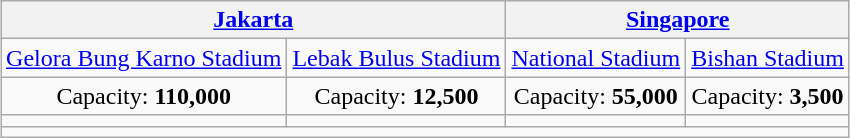<table class="wikitable" style="margin:1em auto; text-align:center">
<tr>
<th colspan=2> <a href='#'>Jakarta</a></th>
<th colspan=2> <a href='#'>Singapore</a></th>
</tr>
<tr>
<td><a href='#'>Gelora Bung Karno Stadium</a></td>
<td><a href='#'>Lebak Bulus Stadium</a></td>
<td><a href='#'>National Stadium</a></td>
<td><a href='#'>Bishan Stadium</a></td>
</tr>
<tr>
<td>Capacity: <strong>110,000</strong></td>
<td>Capacity: <strong>12,500</strong></td>
<td>Capacity: <strong>55,000</strong></td>
<td>Capacity: <strong>3,500</strong></td>
</tr>
<tr>
<td></td>
<td></td>
<td></td>
<td></td>
</tr>
<tr>
<td rowspan=2 colspan=4></td>
</tr>
</table>
